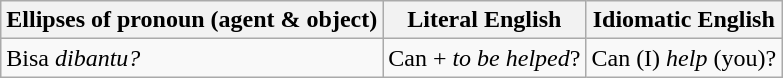<table class="wikitable">
<tr>
<th>Ellipses of pronoun (agent & object)</th>
<th>Literal English</th>
<th>Idiomatic English</th>
</tr>
<tr>
<td>Bisa <em>dibantu?</em></td>
<td>Can + <em>to be helped</em>?</td>
<td>Can (I) <em>help</em> (you)?</td>
</tr>
</table>
